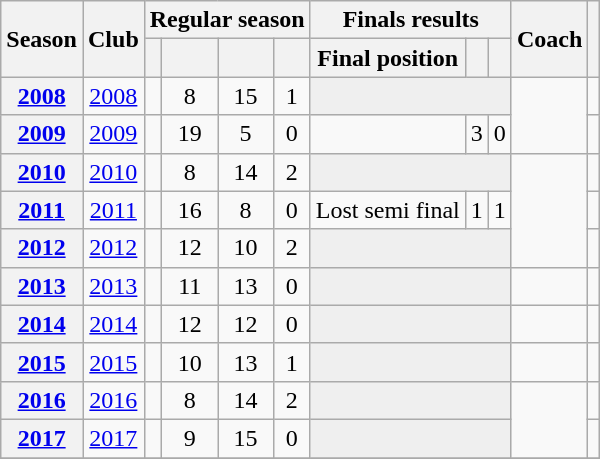<table class="wikitable sortable plainrowheaders" style="text-align:center;">
<tr>
<th scope="col" rowspan=2>Season</th>
<th scope="col" class="unsortable" rowspan=2>Club</th>
<th scope="col" colspan="4">Regular season</th>
<th scope="col" colspan="3">Finals results</th>
<th scope="col" rowspan=2>Coach</th>
<th scope="col" class="unsortable" rowspan=2></th>
</tr>
<tr>
<th scope="col"></th>
<th scope="col"></th>
<th scope="col"></th>
<th scope="col"></th>
<th scope="col">Final position</th>
<th scope="col"></th>
<th scope="col"></th>
</tr>
<tr>
<th scope="row" style="text-align:center;"><a href='#'>2008</a></th>
<td><a href='#'>2008</a></td>
<td></td>
<td>8</td>
<td>15</td>
<td>1</td>
<td colspan=3 style="background:#efefef;"></td>
<td rowspan=2></td>
<td></td>
</tr>
<tr>
<th scope="row" style="text-align:center;"><a href='#'>2009</a></th>
<td><a href='#'>2009</a></td>
<td></td>
<td>19</td>
<td>5</td>
<td>0</td>
<td></td>
<td>3</td>
<td>0</td>
<td></td>
</tr>
<tr>
<th scope="row" style="text-align:center;"><a href='#'>2010</a></th>
<td><a href='#'>2010</a></td>
<td></td>
<td>8</td>
<td>14</td>
<td>2</td>
<td colspan=3 style="background:#efefef;"></td>
<td rowspan=3></td>
<td></td>
</tr>
<tr>
<th scope="row" style="text-align:center;"><a href='#'>2011</a></th>
<td><a href='#'>2011</a></td>
<td></td>
<td>16</td>
<td>8</td>
<td>0</td>
<td>Lost semi final</td>
<td>1</td>
<td>1</td>
<td></td>
</tr>
<tr>
<th scope="row" style="text-align:center;"><a href='#'>2012</a></th>
<td><a href='#'>2012</a></td>
<td></td>
<td>12</td>
<td>10</td>
<td>2</td>
<td colspan=3 style="background:#efefef;"></td>
<td></td>
</tr>
<tr>
<th scope="row" style="text-align:center;"><a href='#'>2013</a></th>
<td><a href='#'>2013</a></td>
<td></td>
<td>11</td>
<td>13</td>
<td>0</td>
<td colspan=3 style="background:#efefef;"></td>
<td></td>
<td></td>
</tr>
<tr>
<th scope="row" style="text-align:center;"><a href='#'>2014</a></th>
<td><a href='#'>2014</a></td>
<td></td>
<td>12</td>
<td>12</td>
<td>0</td>
<td colspan=3 style="background:#efefef;"></td>
<td></td>
<td></td>
</tr>
<tr>
<th scope="row" style="text-align:center;"><a href='#'>2015</a></th>
<td><a href='#'>2015</a></td>
<td></td>
<td>10</td>
<td>13</td>
<td>1</td>
<td colspan=3 style="background:#efefef;"></td>
<td></td>
<td></td>
</tr>
<tr>
<th scope="row" style="text-align:center;"><a href='#'>2016</a></th>
<td><a href='#'>2016</a></td>
<td></td>
<td>8</td>
<td>14</td>
<td>2</td>
<td colspan=3 style="background:#efefef;"></td>
<td rowspan=2></td>
<td></td>
</tr>
<tr>
<th scope="row" style="text-align:center;"><a href='#'>2017</a></th>
<td><a href='#'>2017</a></td>
<td></td>
<td>9</td>
<td>15</td>
<td>0</td>
<td colspan=3 style="background:#efefef;"></td>
<td></td>
</tr>
<tr>
</tr>
</table>
